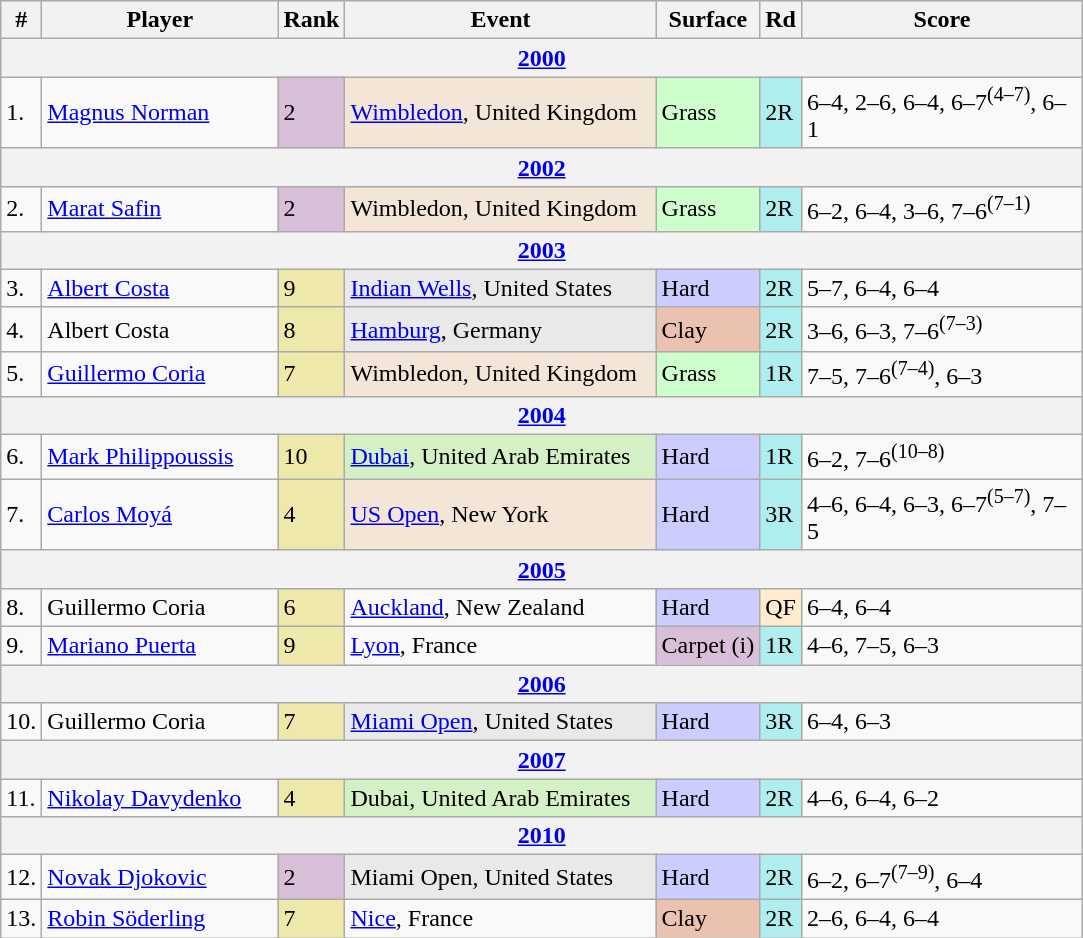<table class="wikitable sortable">
<tr>
<th>#</th>
<th width=150>Player</th>
<th>Rank</th>
<th width=200>Event</th>
<th>Surface</th>
<th>Rd</th>
<th width=180>Score</th>
</tr>
<tr>
<th colspan=7><a href='#'>2000</a></th>
</tr>
<tr>
<td>1.</td>
<td> <a href='#'>Magnus Norman</a></td>
<td bgcolor=thistle>2</td>
<td bgcolor=f3e6d7><a href='#'>Wimbledon</a>, United Kingdom</td>
<td bgcolor=#cfc>Grass</td>
<td bgcolor=afeeee>2R</td>
<td>6–4, 2–6, 6–4, 6–7<sup>(4–7)</sup>, 6–1</td>
</tr>
<tr>
<th colspan=7><a href='#'>2002</a></th>
</tr>
<tr>
<td>2.</td>
<td> <a href='#'>Marat Safin</a></td>
<td bgcolor=thistle>2</td>
<td bgcolor=f3e6d7>Wimbledon, United Kingdom</td>
<td bgcolor=#cfc>Grass</td>
<td bgcolor=afeeee>2R</td>
<td>6–2, 6–4, 3–6, 7–6<sup>(7–1)</sup></td>
</tr>
<tr>
<th colspan=7><a href='#'>2003</a></th>
</tr>
<tr>
<td>3.</td>
<td> <a href='#'>Albert Costa</a></td>
<td bgcolor=EEE8AA>9</td>
<td bgcolor=e9e9e9><a href='#'>Indian Wells</a>, United States</td>
<td bgcolor=CCCCFF>Hard</td>
<td bgcolor=afeeee>2R</td>
<td>5–7, 6–4, 6–4</td>
</tr>
<tr>
<td>4.</td>
<td> Albert Costa</td>
<td bgcolor=EEE8AA>8</td>
<td bgcolor=e9e9e9><a href='#'>Hamburg</a>, Germany</td>
<td bgcolor=#ebc2af>Clay</td>
<td bgcolor=afeeee>2R</td>
<td>3–6, 6–3, 7–6<sup>(7–3)</sup></td>
</tr>
<tr>
<td>5.</td>
<td> <a href='#'>Guillermo Coria</a></td>
<td bgcolor=EEE8AA>7</td>
<td bgcolor=f3e6d7>Wimbledon, United Kingdom</td>
<td bgcolor=#cfc>Grass</td>
<td bgcolor=afeeee>1R</td>
<td>7–5, 7–6<sup>(7–4)</sup>, 6–3</td>
</tr>
<tr>
<th colspan=7><a href='#'>2004</a></th>
</tr>
<tr>
<td>6.</td>
<td> <a href='#'>Mark Philippoussis</a></td>
<td bgcolor=EEE8AA>10</td>
<td bgcolor=d4f1c5><a href='#'>Dubai</a>, United Arab Emirates</td>
<td bgcolor=CCCCFF>Hard</td>
<td bgcolor=afeeee>1R</td>
<td>6–2, 7–6<sup>(10–8)</sup></td>
</tr>
<tr>
<td>7.</td>
<td> <a href='#'>Carlos Moyá</a></td>
<td bgcolor=EEE8AA>4</td>
<td bgcolor=f3e6d7><a href='#'>US Open</a>, New York</td>
<td bgcolor=CCCCFF>Hard</td>
<td bgcolor=afeeee>3R</td>
<td>4–6, 6–4, 6–3, 6–7<sup>(5–7)</sup>, 7–5</td>
</tr>
<tr>
<th colspan=7><a href='#'>2005</a></th>
</tr>
<tr>
<td>8.</td>
<td> Guillermo Coria</td>
<td bgcolor=EEE8AA>6</td>
<td><a href='#'>Auckland</a>, New Zealand</td>
<td bgcolor=CCCCFF>Hard</td>
<td bgcolor=ffebcd>QF</td>
<td>6–4, 6–4</td>
</tr>
<tr>
<td>9.</td>
<td> <a href='#'>Mariano Puerta</a></td>
<td bgcolor=EEE8AA>9</td>
<td><a href='#'>Lyon</a>, France</td>
<td bgcolor=thistle>Carpet (i)</td>
<td bgcolor=afeeee>1R</td>
<td>4–6, 7–5, 6–3</td>
</tr>
<tr>
<th colspan=7><a href='#'>2006</a></th>
</tr>
<tr>
<td>10.</td>
<td> Guillermo Coria</td>
<td bgcolor=EEE8AA>7</td>
<td bgcolor=e9e9e9><a href='#'>Miami Open</a>, United States</td>
<td bgcolor=CCCCFF>Hard</td>
<td bgcolor=afeeee>3R</td>
<td>6–4, 6–3</td>
</tr>
<tr>
<th colspan=7><a href='#'>2007</a></th>
</tr>
<tr>
<td>11.</td>
<td> <a href='#'>Nikolay Davydenko</a></td>
<td bgcolor=EEE8AA>4</td>
<td bgcolor=d4f1c5>Dubai, United Arab Emirates</td>
<td bgcolor=CCCCFF>Hard</td>
<td bgcolor=afeeee>2R</td>
<td>4–6, 6–4, 6–2</td>
</tr>
<tr>
<th colspan=7><a href='#'>2010</a></th>
</tr>
<tr>
<td>12.</td>
<td> <a href='#'>Novak Djokovic</a></td>
<td bgcolor=thistle>2</td>
<td bgcolor=e9e9e9>Miami Open, United States</td>
<td bgcolor=CCCCFF>Hard</td>
<td bgcolor=afeeee>2R</td>
<td>6–2, 6–7<sup>(7–9)</sup>, 6–4</td>
</tr>
<tr>
<td>13.</td>
<td> <a href='#'>Robin Söderling</a></td>
<td bgcolor=EEE8AA>7</td>
<td><a href='#'>Nice</a>, France</td>
<td bgcolor=#ebc2af>Clay</td>
<td bgcolor=afeeee>2R</td>
<td>2–6, 6–4, 6–4</td>
</tr>
</table>
